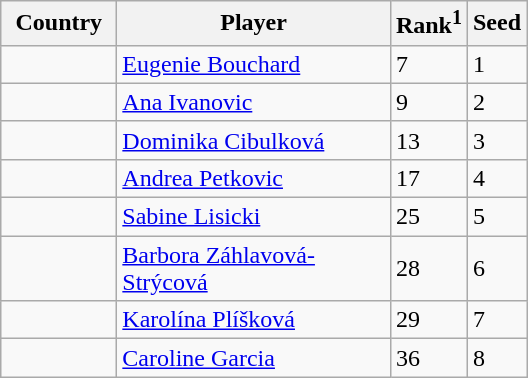<table class="sortable wikitable">
<tr>
<th width="70">Country</th>
<th width="175">Player</th>
<th>Rank<sup>1</sup></th>
<th>Seed</th>
</tr>
<tr>
<td></td>
<td><a href='#'>Eugenie Bouchard</a></td>
<td>7</td>
<td>1</td>
</tr>
<tr>
<td></td>
<td><a href='#'>Ana Ivanovic</a></td>
<td>9</td>
<td>2</td>
</tr>
<tr>
<td></td>
<td><a href='#'>Dominika Cibulková</a></td>
<td>13</td>
<td>3</td>
</tr>
<tr>
<td></td>
<td><a href='#'>Andrea Petkovic</a></td>
<td>17</td>
<td>4</td>
</tr>
<tr>
<td></td>
<td><a href='#'>Sabine Lisicki</a></td>
<td>25</td>
<td>5</td>
</tr>
<tr>
<td></td>
<td><a href='#'>Barbora Záhlavová-Strýcová</a></td>
<td>28</td>
<td>6</td>
</tr>
<tr>
<td></td>
<td><a href='#'>Karolína Plíšková</a></td>
<td>29</td>
<td>7</td>
</tr>
<tr>
<td></td>
<td><a href='#'>Caroline Garcia</a></td>
<td>36</td>
<td>8</td>
</tr>
</table>
